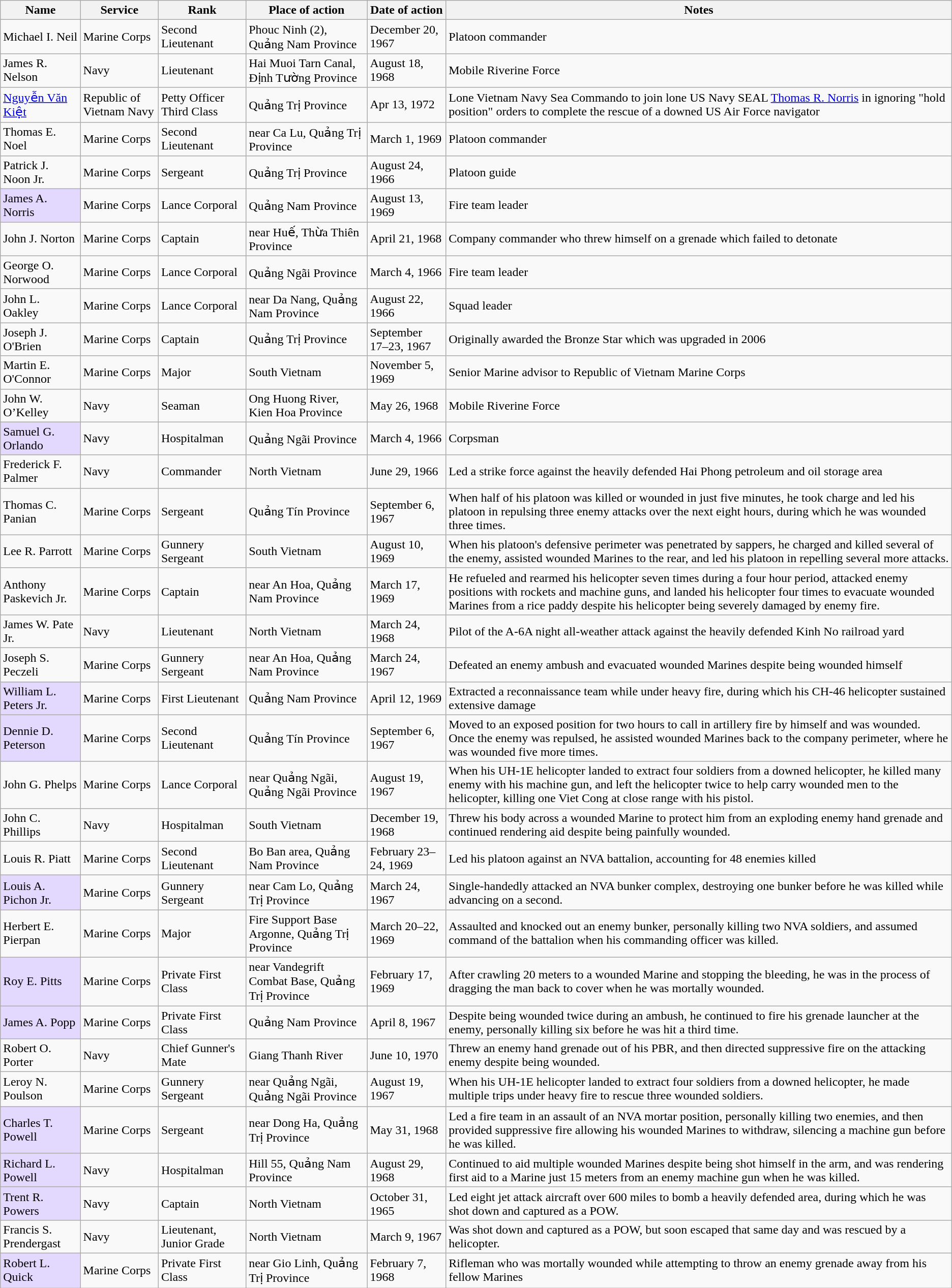<table class="wikitable sortable">
<tr>
<th>Name</th>
<th>Service</th>
<th>Rank</th>
<th>Place of action</th>
<th>Date of action</th>
<th>Notes</th>
</tr>
<tr>
<td>Michael I. Neil</td>
<td>Marine Corps</td>
<td>Second Lieutenant</td>
<td>Phouc Ninh (2), Quảng Nam Province</td>
<td>December 20, 1967</td>
<td>Platoon commander</td>
</tr>
<tr>
<td>James R. Nelson</td>
<td>Navy</td>
<td>Lieutenant</td>
<td>Hai Muoi Tarn Canal, Định Tường Province</td>
<td>August 18, 1968</td>
<td>Mobile Riverine Force</td>
</tr>
<tr>
<td><a href='#'>Nguyễn Văn Kiệt</a></td>
<td>Republic of Vietnam Navy</td>
<td>Petty Officer Third Class</td>
<td>Quảng Trị Province</td>
<td>Apr 13, 1972</td>
<td>Lone Vietnam Navy Sea Commando to join lone US Navy SEAL <a href='#'>Thomas R. Norris</a> in ignoring "hold position" orders to complete the rescue of a downed US Air Force navigator</td>
</tr>
<tr>
<td>Thomas E. Noel</td>
<td>Marine Corps</td>
<td>Second Lieutenant</td>
<td>near Ca Lu, Quảng Trị Province</td>
<td>March 1, 1969</td>
<td>Platoon commander</td>
</tr>
<tr>
<td>Patrick J. Noon Jr.</td>
<td>Marine Corps</td>
<td>Sergeant</td>
<td>Quảng Trị Province</td>
<td>August 24, 1966</td>
<td>Platoon guide</td>
</tr>
<tr>
<td style="background:#e3d9ff;">James A. Norris</td>
<td>Marine Corps</td>
<td>Lance Corporal</td>
<td>Quảng Nam Province</td>
<td>August 13, 1969</td>
<td>Fire team leader</td>
</tr>
<tr>
<td>John J. Norton</td>
<td>Marine Corps</td>
<td>Captain</td>
<td>near Huế, Thừa Thiên Province</td>
<td>April 21, 1968</td>
<td>Company commander who threw himself on a grenade which failed to detonate</td>
</tr>
<tr>
<td>George O. Norwood</td>
<td>Marine Corps</td>
<td>Lance Corporal</td>
<td>Quảng Ngãi Province</td>
<td>March 4, 1966</td>
<td>Fire team leader</td>
</tr>
<tr>
<td>John L. Oakley</td>
<td>Marine Corps</td>
<td>Lance Corporal</td>
<td>near Da Nang, Quảng Nam Province</td>
<td>August 22, 1966</td>
<td>Squad leader</td>
</tr>
<tr>
<td>Joseph J. O'Brien</td>
<td>Marine Corps</td>
<td>Captain</td>
<td>Quảng Trị Province</td>
<td>September 17–23, 1967</td>
<td>Originally awarded the Bronze Star which was upgraded in 2006</td>
</tr>
<tr>
<td>Martin E. O'Connor</td>
<td>Marine Corps</td>
<td>Major</td>
<td>South Vietnam</td>
<td>November 5, 1969</td>
<td>Senior Marine advisor to Republic of Vietnam Marine Corps</td>
</tr>
<tr>
<td>John W. O’Kelley</td>
<td>Navy</td>
<td>Seaman</td>
<td>Ong Huong River, Kien Hoa Province</td>
<td>May 26, 1968</td>
<td>Mobile Riverine Force</td>
</tr>
<tr>
<td style="background:#e3d9ff;">Samuel G. Orlando</td>
<td>Navy</td>
<td>Hospitalman</td>
<td>Quảng Ngãi Province</td>
<td>March 4, 1966</td>
<td>Corpsman</td>
</tr>
<tr>
<td>Frederick F. Palmer</td>
<td>Navy</td>
<td>Commander</td>
<td>North Vietnam</td>
<td>June 29, 1966</td>
<td>Led a strike force against the heavily defended Hai Phong petroleum and oil storage area</td>
</tr>
<tr>
<td>Thomas C. Panian</td>
<td>Marine Corps</td>
<td>Sergeant</td>
<td>Quảng Tín Province</td>
<td>September 6, 1967</td>
<td>When half of his platoon was killed or wounded in just five minutes, he took charge and led his platoon in repulsing three enemy attacks over the next eight hours, during which he was wounded three times.</td>
</tr>
<tr>
<td>Lee R. Parrott</td>
<td>Marine Corps</td>
<td>Gunnery Sergeant</td>
<td>South Vietnam</td>
<td>August 10, 1969</td>
<td>When his platoon's defensive perimeter was penetrated by sappers, he charged and killed several of the enemy, assisted wounded Marines to the rear, and led his platoon in repelling several more attacks.</td>
</tr>
<tr>
<td>Anthony Paskevich Jr.</td>
<td>Marine Corps</td>
<td>Captain</td>
<td>near An Hoa, Quảng Nam Province</td>
<td>March 17, 1969</td>
<td>He refueled and rearmed his helicopter seven times during a four hour period, attacked enemy positions with rockets and machine guns, and landed his helicopter four times to evacuate wounded Marines from a rice paddy despite his helicopter being severely damaged by enemy fire.</td>
</tr>
<tr>
<td>James W. Pate Jr.</td>
<td>Navy</td>
<td>Lieutenant</td>
<td>North Vietnam</td>
<td>March 24, 1968</td>
<td>Pilot of the A-6A night all-weather attack against the heavily defended Kinh No railroad yard</td>
</tr>
<tr>
<td>Joseph S. Peczeli</td>
<td>Marine Corps</td>
<td>Gunnery Sergeant</td>
<td>near An Hoa, Quảng Nam Province</td>
<td>March 24, 1967</td>
<td>Defeated an enemy ambush and evacuated wounded Marines despite being wounded himself</td>
</tr>
<tr>
<td style="background:#e3d9ff;">William L. Peters Jr.</td>
<td>Marine Corps</td>
<td>First Lieutenant</td>
<td>Quảng Nam Province</td>
<td>April 12, 1969</td>
<td>Extracted a reconnaissance team while under heavy fire, during which his CH-46 helicopter sustained extensive damage</td>
</tr>
<tr>
<td style="background:#e3d9ff;">Dennie D. Peterson</td>
<td>Marine Corps</td>
<td>Second Lieutenant</td>
<td>Quảng Tín Province</td>
<td>September 6, 1967</td>
<td>Moved to an exposed position for two hours to call in artillery fire by himself and was wounded. Once the enemy was repulsed, he assisted wounded Marines back to the company perimeter, where he was wounded five more times.</td>
</tr>
<tr>
<td>John G. Phelps</td>
<td>Marine Corps</td>
<td>Lance Corporal</td>
<td>near Quảng Ngãi, Quảng Ngãi Province</td>
<td>August 19, 1967</td>
<td>When his UH-1E helicopter landed to extract four soldiers from a downed helicopter, he killed many enemy with his machine gun, and left the helicopter twice to help carry wounded men to the helicopter, killing one Viet Cong at close range with his pistol.</td>
</tr>
<tr>
<td>John C. Phillips</td>
<td>Navy</td>
<td>Hospitalman</td>
<td>South Vietnam</td>
<td>December 19, 1968</td>
<td>Threw his body across a wounded Marine to protect him from an exploding enemy hand grenade and continued rendering aid despite being painfully wounded.</td>
</tr>
<tr>
<td>Louis R. Piatt</td>
<td>Marine Corps</td>
<td>Second Lieutenant</td>
<td>Bo Ban area, Quảng Nam Province</td>
<td>February 23–24, 1969</td>
<td>Led his platoon against an NVA battalion, accounting for 48 enemies killed</td>
</tr>
<tr>
<td style="background:#e3d9ff;">Louis A. Pichon Jr.</td>
<td>Marine Corps</td>
<td>Gunnery Sergeant</td>
<td>near Cam Lo, Quảng Trị Province</td>
<td>March 24, 1967</td>
<td>Single-handedly attacked an NVA bunker complex, destroying one bunker before he was killed while advancing on a second.</td>
</tr>
<tr>
<td>Herbert E. Pierpan</td>
<td>Marine Corps</td>
<td>Major</td>
<td>Fire Support Base Argonne, Quảng Trị Province</td>
<td>March 20–22, 1969</td>
<td>Assaulted and knocked out an enemy bunker, personally killing two NVA soldiers, and assumed command of the battalion when his commanding officer was killed.</td>
</tr>
<tr>
<td style="background:#e3d9ff;">Roy E. Pitts</td>
<td>Marine Corps</td>
<td>Private First Class</td>
<td>near Vandegrift Combat Base, Quảng Trị Province</td>
<td>February 17, 1969</td>
<td>After crawling 20 meters to a wounded Marine and stopping the bleeding, he was in the process of dragging the man back to cover when he was mortally wounded.</td>
</tr>
<tr>
<td style="background:#e3d9ff;">James A. Popp</td>
<td>Marine Corps</td>
<td>Private First Class</td>
<td>Quảng Nam Province</td>
<td>April 8, 1967</td>
<td>Despite being wounded twice during an ambush, he continued to fire his grenade launcher at the enemy, personally killing six before he was hit a third time.</td>
</tr>
<tr>
<td>Robert O. Porter</td>
<td>Navy</td>
<td>Chief Gunner's Mate</td>
<td>Giang Thanh River</td>
<td>June 10, 1970</td>
<td>Threw an enemy hand grenade out of his PBR, and then directed suppressive fire on the attacking enemy despite being wounded.</td>
</tr>
<tr>
<td>Leroy N. Poulson</td>
<td>Marine Corps</td>
<td>Gunnery Sergeant</td>
<td>near Quảng Ngãi, Quảng Ngãi Province</td>
<td>August 19, 1967</td>
<td>When his UH-1E helicopter landed to extract four soldiers from a downed helicopter, he made multiple trips under heavy fire to rescue three wounded soldiers.</td>
</tr>
<tr>
<td style="background:#e3d9ff;">Charles T. Powell</td>
<td>Marine Corps</td>
<td>Sergeant</td>
<td>near Dong Ha, Quảng Trị Province</td>
<td>May 31, 1968</td>
<td>Led a fire team in an assault of an NVA mortar position, personally killing two enemies, and then provided suppressive fire allowing his wounded Marines to withdraw, silencing a machine gun before he was killed.</td>
</tr>
<tr>
<td style="background:#e3d9ff;">Richard L. Powell</td>
<td>Navy</td>
<td>Hospitalman</td>
<td>Hill 55, Quảng Nam Province</td>
<td>August 29, 1968</td>
<td>Continued to aid multiple wounded Marines despite being shot himself in the arm, and was rendering first aid to a Marine just 15 meters from an enemy machine gun when he was killed.</td>
</tr>
<tr>
<td style="background:#e3d9ff;">Trent R. Powers</td>
<td>Navy</td>
<td>Captain</td>
<td>North Vietnam</td>
<td>October 31, 1965</td>
<td>Led eight jet attack aircraft over 600 miles to bomb a heavily defended area, during which he was shot down and captured as a POW.</td>
</tr>
<tr>
<td>Francis S. Prendergast</td>
<td>Navy</td>
<td>Lieutenant, Junior Grade</td>
<td>North Vietnam</td>
<td>March 9, 1967</td>
<td>Was shot down and captured as a POW, but soon escaped that same day and was rescued by a helicopter.</td>
</tr>
<tr>
<td style="background:#e3d9ff;">Robert L. Quick</td>
<td>Marine Corps</td>
<td>Private First Class</td>
<td>near Gio Linh, Quảng Trị Province</td>
<td>February 7, 1968</td>
<td>Rifleman who was mortally wounded while attempting to throw an enemy grenade away from his fellow Marines</td>
</tr>
</table>
